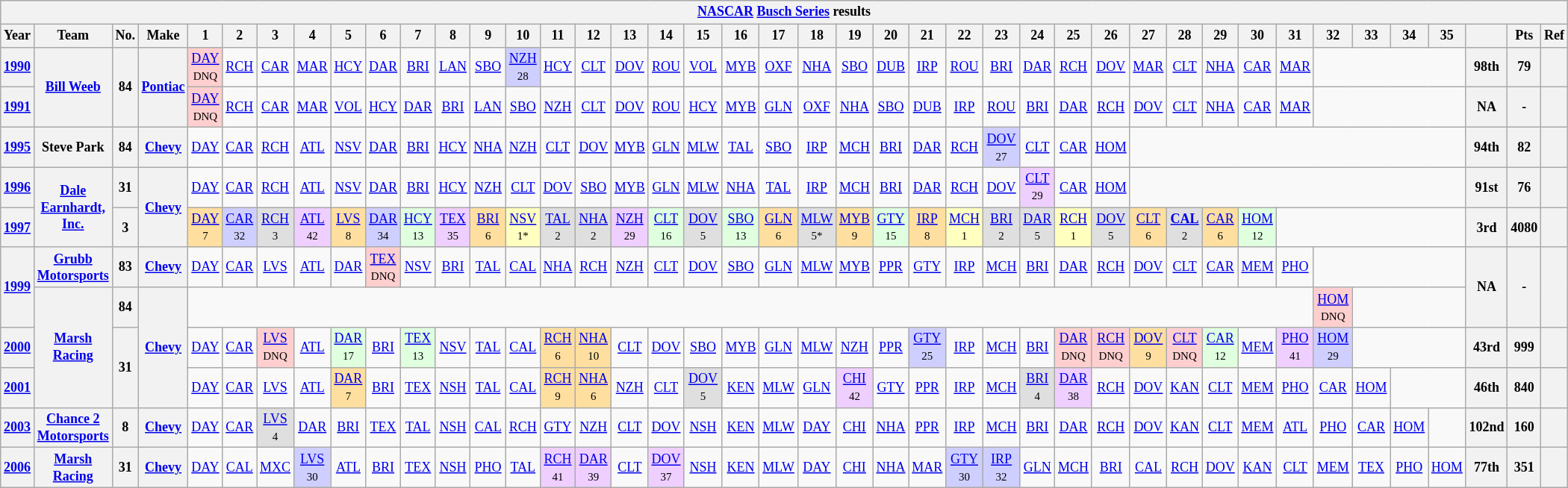<table class="wikitable" style="text-align:center; font-size:75%">
<tr>
<th colspan=42><a href='#'>NASCAR</a> <a href='#'>Busch Series</a> results</th>
</tr>
<tr>
<th>Year</th>
<th>Team</th>
<th>No.</th>
<th>Make</th>
<th>1</th>
<th>2</th>
<th>3</th>
<th>4</th>
<th>5</th>
<th>6</th>
<th>7</th>
<th>8</th>
<th>9</th>
<th>10</th>
<th>11</th>
<th>12</th>
<th>13</th>
<th>14</th>
<th>15</th>
<th>16</th>
<th>17</th>
<th>18</th>
<th>19</th>
<th>20</th>
<th>21</th>
<th>22</th>
<th>23</th>
<th>24</th>
<th>25</th>
<th>26</th>
<th>27</th>
<th>28</th>
<th>29</th>
<th>30</th>
<th>31</th>
<th>32</th>
<th>33</th>
<th>34</th>
<th>35</th>
<th></th>
<th>Pts</th>
<th>Ref</th>
</tr>
<tr>
<th><a href='#'>1990</a></th>
<th rowspan=2><a href='#'>Bill Weeb</a></th>
<th rowspan=2>84</th>
<th rowspan=2><a href='#'>Pontiac</a></th>
<td style="background:#FFCFCF;"><a href='#'>DAY</a><br><small>DNQ</small></td>
<td><a href='#'>RCH</a></td>
<td><a href='#'>CAR</a></td>
<td><a href='#'>MAR</a></td>
<td><a href='#'>HCY</a></td>
<td><a href='#'>DAR</a></td>
<td><a href='#'>BRI</a></td>
<td><a href='#'>LAN</a></td>
<td><a href='#'>SBO</a></td>
<td style="background:#CFCFFF;"><a href='#'>NZH</a><br><small>28</small></td>
<td><a href='#'>HCY</a></td>
<td><a href='#'>CLT</a></td>
<td><a href='#'>DOV</a></td>
<td><a href='#'>ROU</a></td>
<td><a href='#'>VOL</a></td>
<td><a href='#'>MYB</a></td>
<td><a href='#'>OXF</a></td>
<td><a href='#'>NHA</a></td>
<td><a href='#'>SBO</a></td>
<td><a href='#'>DUB</a></td>
<td><a href='#'>IRP</a></td>
<td><a href='#'>ROU</a></td>
<td><a href='#'>BRI</a></td>
<td><a href='#'>DAR</a></td>
<td><a href='#'>RCH</a></td>
<td><a href='#'>DOV</a></td>
<td><a href='#'>MAR</a></td>
<td><a href='#'>CLT</a></td>
<td><a href='#'>NHA</a></td>
<td><a href='#'>CAR</a></td>
<td><a href='#'>MAR</a></td>
<td colspan=4></td>
<th>98th</th>
<th>79</th>
<th></th>
</tr>
<tr>
<th><a href='#'>1991</a></th>
<td style="background:#FFCFCF;"><a href='#'>DAY</a><br><small>DNQ</small></td>
<td><a href='#'>RCH</a></td>
<td><a href='#'>CAR</a></td>
<td><a href='#'>MAR</a></td>
<td><a href='#'>VOL</a></td>
<td><a href='#'>HCY</a></td>
<td><a href='#'>DAR</a></td>
<td><a href='#'>BRI</a></td>
<td><a href='#'>LAN</a></td>
<td><a href='#'>SBO</a></td>
<td><a href='#'>NZH</a></td>
<td><a href='#'>CLT</a></td>
<td><a href='#'>DOV</a></td>
<td><a href='#'>ROU</a></td>
<td><a href='#'>HCY</a></td>
<td><a href='#'>MYB</a></td>
<td><a href='#'>GLN</a></td>
<td><a href='#'>OXF</a></td>
<td><a href='#'>NHA</a></td>
<td><a href='#'>SBO</a></td>
<td><a href='#'>DUB</a></td>
<td><a href='#'>IRP</a></td>
<td><a href='#'>ROU</a></td>
<td><a href='#'>BRI</a></td>
<td><a href='#'>DAR</a></td>
<td><a href='#'>RCH</a></td>
<td><a href='#'>DOV</a></td>
<td><a href='#'>CLT</a></td>
<td><a href='#'>NHA</a></td>
<td><a href='#'>CAR</a></td>
<td><a href='#'>MAR</a></td>
<td colspan=4></td>
<th>NA</th>
<th>-</th>
<th></th>
</tr>
<tr>
<th><a href='#'>1995</a></th>
<th>Steve Park</th>
<th>84</th>
<th><a href='#'>Chevy</a></th>
<td><a href='#'>DAY</a></td>
<td><a href='#'>CAR</a></td>
<td><a href='#'>RCH</a></td>
<td><a href='#'>ATL</a></td>
<td><a href='#'>NSV</a></td>
<td><a href='#'>DAR</a></td>
<td><a href='#'>BRI</a></td>
<td><a href='#'>HCY</a></td>
<td><a href='#'>NHA</a></td>
<td><a href='#'>NZH</a></td>
<td><a href='#'>CLT</a></td>
<td><a href='#'>DOV</a></td>
<td><a href='#'>MYB</a></td>
<td><a href='#'>GLN</a></td>
<td><a href='#'>MLW</a></td>
<td><a href='#'>TAL</a></td>
<td><a href='#'>SBO</a></td>
<td><a href='#'>IRP</a></td>
<td><a href='#'>MCH</a></td>
<td><a href='#'>BRI</a></td>
<td><a href='#'>DAR</a></td>
<td><a href='#'>RCH</a></td>
<td style="background:#CFCFFF;"><a href='#'>DOV</a><br><small>27</small></td>
<td><a href='#'>CLT</a></td>
<td><a href='#'>CAR</a></td>
<td><a href='#'>HOM</a></td>
<td colspan=9></td>
<th>94th</th>
<th>82</th>
<th></th>
</tr>
<tr>
<th><a href='#'>1996</a></th>
<th rowspan=2><a href='#'>Dale Earnhardt, Inc.</a></th>
<th>31</th>
<th rowspan=2><a href='#'>Chevy</a></th>
<td><a href='#'>DAY</a></td>
<td><a href='#'>CAR</a></td>
<td><a href='#'>RCH</a></td>
<td><a href='#'>ATL</a></td>
<td><a href='#'>NSV</a></td>
<td><a href='#'>DAR</a></td>
<td><a href='#'>BRI</a></td>
<td><a href='#'>HCY</a></td>
<td><a href='#'>NZH</a></td>
<td><a href='#'>CLT</a></td>
<td><a href='#'>DOV</a></td>
<td><a href='#'>SBO</a></td>
<td><a href='#'>MYB</a></td>
<td><a href='#'>GLN</a></td>
<td><a href='#'>MLW</a></td>
<td><a href='#'>NHA</a></td>
<td><a href='#'>TAL</a></td>
<td><a href='#'>IRP</a></td>
<td><a href='#'>MCH</a></td>
<td><a href='#'>BRI</a></td>
<td><a href='#'>DAR</a></td>
<td><a href='#'>RCH</a></td>
<td><a href='#'>DOV</a></td>
<td style="background:#EFCFFF;"><a href='#'>CLT</a><br><small>29</small></td>
<td><a href='#'>CAR</a></td>
<td><a href='#'>HOM</a></td>
<td colspan=9></td>
<th>91st</th>
<th>76</th>
<th></th>
</tr>
<tr>
<th><a href='#'>1997</a></th>
<th>3</th>
<td style="background:#FFDF9F;"><a href='#'>DAY</a><br><small>7</small></td>
<td style="background:#CFCFFF;"><a href='#'>CAR</a><br><small>32</small></td>
<td style="background:#DFDFDF;"><a href='#'>RCH</a><br><small>3</small></td>
<td style="background:#EFCFFF;"><a href='#'>ATL</a><br><small>42</small></td>
<td style="background:#FFDF9F;"><a href='#'>LVS</a><br><small>8</small></td>
<td style="background:#CFCFFF;"><a href='#'>DAR</a><br><small>34</small></td>
<td style="background:#DFFFDF;"><a href='#'>HCY</a><br><small>13</small></td>
<td style="background:#EFCFFF;"><a href='#'>TEX</a><br><small>35</small></td>
<td style="background:#FFDF9F;"><a href='#'>BRI</a><br><small>6</small></td>
<td style="background:#FFFFBF;"><a href='#'>NSV</a><br><small>1*</small></td>
<td style="background:#DFDFDF;"><a href='#'>TAL</a><br><small>2</small></td>
<td style="background:#DFDFDF;"><a href='#'>NHA</a><br><small>2</small></td>
<td style="background:#EFCFFF;"><a href='#'>NZH</a><br><small>29</small></td>
<td style="background:#DFFFDF;"><a href='#'>CLT</a><br><small>16</small></td>
<td style="background:#DFDFDF;"><a href='#'>DOV</a><br><small>5</small></td>
<td style="background:#DFFFDF;"><a href='#'>SBO</a><br><small>13</small></td>
<td style="background:#FFDF9F;"><a href='#'>GLN</a><br><small>6</small></td>
<td style="background:#DFDFDF;"><a href='#'>MLW</a><br><small>5*</small></td>
<td style="background:#FFDF9F;"><a href='#'>MYB</a><br><small>9</small></td>
<td style="background:#DFFFDF;"><a href='#'>GTY</a><br><small>15</small></td>
<td style="background:#FFDF9F;"><a href='#'>IRP</a><br><small>8</small></td>
<td style="background:#FFFFBF;"><a href='#'>MCH</a><br><small>1</small></td>
<td style="background:#DFDFDF;"><a href='#'>BRI</a><br><small>2</small></td>
<td style="background:#DFDFDF;"><a href='#'>DAR</a><br><small>5</small></td>
<td style="background:#FFFFBF;"><a href='#'>RCH</a><br><small>1</small></td>
<td style="background:#DFDFDF;"><a href='#'>DOV</a><br><small>5</small></td>
<td style="background:#FFDF9F;"><a href='#'>CLT</a><br><small>6</small></td>
<td style="background:#DFDFDF;"><strong><a href='#'>CAL</a></strong><br><small>2</small></td>
<td style="background:#FFDF9F;"><a href='#'>CAR</a><br><small>6</small></td>
<td style="background:#DFFFDF;"><a href='#'>HOM</a><br><small>12</small></td>
<td colspan=5></td>
<th>3rd</th>
<th>4080</th>
<th></th>
</tr>
<tr>
<th rowspan=2><a href='#'>1999</a></th>
<th><a href='#'>Grubb Motorsports</a></th>
<th>83</th>
<th><a href='#'>Chevy</a></th>
<td><a href='#'>DAY</a></td>
<td><a href='#'>CAR</a></td>
<td><a href='#'>LVS</a></td>
<td><a href='#'>ATL</a></td>
<td><a href='#'>DAR</a></td>
<td style="background:#FFCFCF;"><a href='#'>TEX</a><br><small>DNQ</small></td>
<td><a href='#'>NSV</a></td>
<td><a href='#'>BRI</a></td>
<td><a href='#'>TAL</a></td>
<td><a href='#'>CAL</a></td>
<td><a href='#'>NHA</a></td>
<td><a href='#'>RCH</a></td>
<td><a href='#'>NZH</a></td>
<td><a href='#'>CLT</a></td>
<td><a href='#'>DOV</a></td>
<td><a href='#'>SBO</a></td>
<td><a href='#'>GLN</a></td>
<td><a href='#'>MLW</a></td>
<td><a href='#'>MYB</a></td>
<td><a href='#'>PPR</a></td>
<td><a href='#'>GTY</a></td>
<td><a href='#'>IRP</a></td>
<td><a href='#'>MCH</a></td>
<td><a href='#'>BRI</a></td>
<td><a href='#'>DAR</a></td>
<td><a href='#'>RCH</a></td>
<td><a href='#'>DOV</a></td>
<td><a href='#'>CLT</a></td>
<td><a href='#'>CAR</a></td>
<td><a href='#'>MEM</a></td>
<td><a href='#'>PHO</a></td>
<td colspan=4></td>
<th rowspan=2>NA</th>
<th rowspan=2>-</th>
<th rowspan=2></th>
</tr>
<tr>
<th rowspan=3><a href='#'>Marsh Racing</a></th>
<th>84</th>
<th rowspan=3><a href='#'>Chevy</a></th>
<td colspan=31></td>
<td style="background:#FFCFCF;"><a href='#'>HOM</a><br><small>DNQ</small></td>
<td colspan=3></td>
</tr>
<tr>
<th><a href='#'>2000</a></th>
<th rowspan=2>31</th>
<td><a href='#'>DAY</a></td>
<td><a href='#'>CAR</a></td>
<td style="background:#FFCFCF;"><a href='#'>LVS</a><br><small>DNQ</small></td>
<td><a href='#'>ATL</a></td>
<td style="background:#DFFFDF;"><a href='#'>DAR</a><br><small>17</small></td>
<td><a href='#'>BRI</a></td>
<td style="background:#DFFFDF;"><a href='#'>TEX</a><br><small>13</small></td>
<td><a href='#'>NSV</a></td>
<td><a href='#'>TAL</a></td>
<td><a href='#'>CAL</a></td>
<td style="background:#FFDF9F;"><a href='#'>RCH</a><br><small>6</small></td>
<td style="background:#FFDF9F;"><a href='#'>NHA</a><br><small>10</small></td>
<td><a href='#'>CLT</a></td>
<td><a href='#'>DOV</a></td>
<td><a href='#'>SBO</a></td>
<td><a href='#'>MYB</a></td>
<td><a href='#'>GLN</a></td>
<td><a href='#'>MLW</a></td>
<td><a href='#'>NZH</a></td>
<td><a href='#'>PPR</a></td>
<td style="background:#CFCFFF;"><a href='#'>GTY</a><br><small>25</small></td>
<td><a href='#'>IRP</a></td>
<td><a href='#'>MCH</a></td>
<td><a href='#'>BRI</a></td>
<td style="background:#FFCFCF;"><a href='#'>DAR</a><br><small>DNQ</small></td>
<td style="background:#FFCFCF;"><a href='#'>RCH</a><br><small>DNQ</small></td>
<td style="background:#FFDF9F;"><a href='#'>DOV</a><br><small>9</small></td>
<td style="background:#FFCFCF;"><a href='#'>CLT</a><br><small>DNQ</small></td>
<td style="background:#DFFFDF;"><a href='#'>CAR</a><br><small>12</small></td>
<td><a href='#'>MEM</a></td>
<td style="background:#EFCFFF;"><a href='#'>PHO</a><br><small>41</small></td>
<td style="background:#CFCFFF;"><a href='#'>HOM</a><br><small>29</small></td>
<td colspan=3></td>
<th>43rd</th>
<th>999</th>
<th></th>
</tr>
<tr>
<th><a href='#'>2001</a></th>
<td><a href='#'>DAY</a></td>
<td><a href='#'>CAR</a></td>
<td><a href='#'>LVS</a></td>
<td><a href='#'>ATL</a></td>
<td style="background:#FFDF9F;"><a href='#'>DAR</a><br><small>7</small></td>
<td><a href='#'>BRI</a></td>
<td><a href='#'>TEX</a></td>
<td><a href='#'>NSH</a></td>
<td><a href='#'>TAL</a></td>
<td><a href='#'>CAL</a></td>
<td style="background:#FFDF9F;"><a href='#'>RCH</a><br><small>9</small></td>
<td style="background:#FFDF9F;"><a href='#'>NHA</a><br><small>6</small></td>
<td><a href='#'>NZH</a></td>
<td><a href='#'>CLT</a></td>
<td style="background:#DFDFDF;"><a href='#'>DOV</a><br><small>5</small></td>
<td><a href='#'>KEN</a></td>
<td><a href='#'>MLW</a></td>
<td><a href='#'>GLN</a></td>
<td style="background:#EFCFFF;"><a href='#'>CHI</a><br><small>42</small></td>
<td><a href='#'>GTY</a></td>
<td><a href='#'>PPR</a></td>
<td><a href='#'>IRP</a></td>
<td><a href='#'>MCH</a></td>
<td style="background:#DFDFDF;"><a href='#'>BRI</a><br><small>4</small></td>
<td style="background:#EFCFFF;"><a href='#'>DAR</a><br><small>38</small></td>
<td><a href='#'>RCH</a></td>
<td><a href='#'>DOV</a></td>
<td><a href='#'>KAN</a></td>
<td><a href='#'>CLT</a></td>
<td><a href='#'>MEM</a></td>
<td><a href='#'>PHO</a></td>
<td><a href='#'>CAR</a></td>
<td><a href='#'>HOM</a></td>
<td colspan=2></td>
<th>46th</th>
<th>840</th>
<th></th>
</tr>
<tr>
<th><a href='#'>2003</a></th>
<th><a href='#'>Chance 2 Motorsports</a></th>
<th>8</th>
<th><a href='#'>Chevy</a></th>
<td><a href='#'>DAY</a></td>
<td><a href='#'>CAR</a></td>
<td style="background:#DFDFDF;"><a href='#'>LVS</a><br><small>4</small></td>
<td><a href='#'>DAR</a></td>
<td><a href='#'>BRI</a></td>
<td><a href='#'>TEX</a></td>
<td><a href='#'>TAL</a></td>
<td><a href='#'>NSH</a></td>
<td><a href='#'>CAL</a></td>
<td><a href='#'>RCH</a></td>
<td><a href='#'>GTY</a></td>
<td><a href='#'>NZH</a></td>
<td><a href='#'>CLT</a></td>
<td><a href='#'>DOV</a></td>
<td><a href='#'>NSH</a></td>
<td><a href='#'>KEN</a></td>
<td><a href='#'>MLW</a></td>
<td><a href='#'>DAY</a></td>
<td><a href='#'>CHI</a></td>
<td><a href='#'>NHA</a></td>
<td><a href='#'>PPR</a></td>
<td><a href='#'>IRP</a></td>
<td><a href='#'>MCH</a></td>
<td><a href='#'>BRI</a></td>
<td><a href='#'>DAR</a></td>
<td><a href='#'>RCH</a></td>
<td><a href='#'>DOV</a></td>
<td><a href='#'>KAN</a></td>
<td><a href='#'>CLT</a></td>
<td><a href='#'>MEM</a></td>
<td><a href='#'>ATL</a></td>
<td><a href='#'>PHO</a></td>
<td><a href='#'>CAR</a></td>
<td><a href='#'>HOM</a></td>
<td></td>
<th>102nd</th>
<th>160</th>
<th></th>
</tr>
<tr>
<th><a href='#'>2006</a></th>
<th><a href='#'>Marsh Racing</a></th>
<th>31</th>
<th><a href='#'>Chevy</a></th>
<td><a href='#'>DAY</a></td>
<td><a href='#'>CAL</a></td>
<td><a href='#'>MXC</a></td>
<td style="background:#CFCFFF;"><a href='#'>LVS</a><br><small>30</small></td>
<td><a href='#'>ATL</a></td>
<td><a href='#'>BRI</a></td>
<td><a href='#'>TEX</a></td>
<td><a href='#'>NSH</a></td>
<td><a href='#'>PHO</a></td>
<td><a href='#'>TAL</a></td>
<td style="background:#EFCFFF;"><a href='#'>RCH</a><br><small>41</small></td>
<td style="background:#EFCFFF;"><a href='#'>DAR</a><br><small>39</small></td>
<td><a href='#'>CLT</a></td>
<td style="background:#EFCFFF;"><a href='#'>DOV</a><br><small>37</small></td>
<td><a href='#'>NSH</a></td>
<td><a href='#'>KEN</a></td>
<td><a href='#'>MLW</a></td>
<td><a href='#'>DAY</a></td>
<td><a href='#'>CHI</a></td>
<td><a href='#'>NHA</a></td>
<td><a href='#'>MAR</a></td>
<td style="background:#CFCFFF;"><a href='#'>GTY</a><br><small>30</small></td>
<td style="background:#CFCFFF;"><a href='#'>IRP</a><br><small>32</small></td>
<td><a href='#'>GLN</a></td>
<td><a href='#'>MCH</a></td>
<td><a href='#'>BRI</a></td>
<td><a href='#'>CAL</a></td>
<td><a href='#'>RCH</a></td>
<td><a href='#'>DOV</a></td>
<td><a href='#'>KAN</a></td>
<td><a href='#'>CLT</a></td>
<td><a href='#'>MEM</a></td>
<td><a href='#'>TEX</a></td>
<td><a href='#'>PHO</a></td>
<td><a href='#'>HOM</a></td>
<th>77th</th>
<th>351</th>
<th></th>
</tr>
</table>
